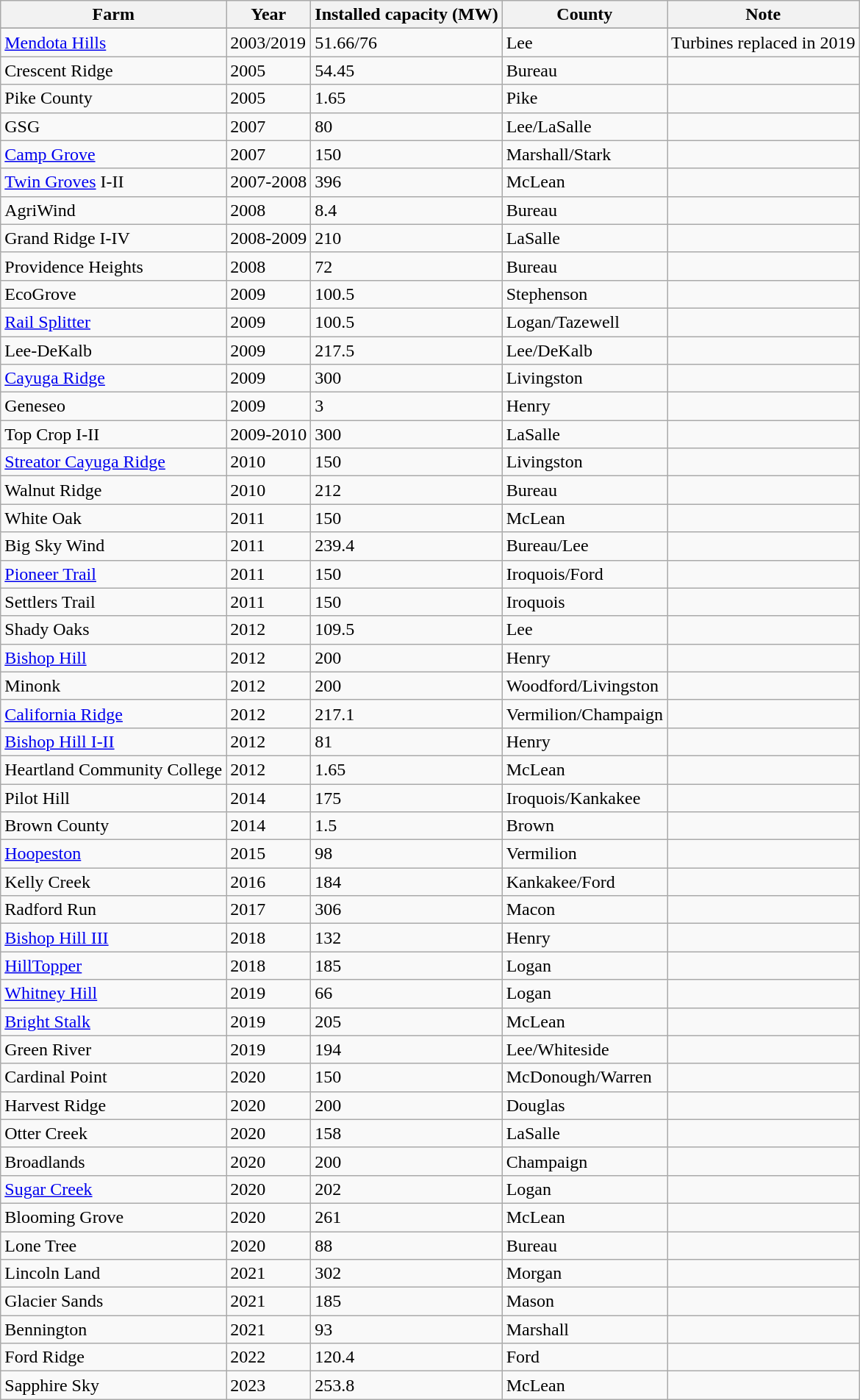<table class="wikitable sortable">
<tr>
<th>Farm</th>
<th>Year</th>
<th>Installed capacity (MW)</th>
<th>County</th>
<th>Note</th>
</tr>
<tr>
</tr>
<tr>
<td><a href='#'>Mendota Hills</a></td>
<td>2003/2019</td>
<td>51.66/76</td>
<td>Lee</td>
<td>Turbines replaced in 2019</td>
</tr>
<tr>
<td>Crescent Ridge</td>
<td>2005</td>
<td>54.45</td>
<td>Bureau</td>
<td></td>
</tr>
<tr>
<td>Pike County</td>
<td>2005</td>
<td>1.65</td>
<td>Pike</td>
<td></td>
</tr>
<tr>
<td>GSG</td>
<td>2007</td>
<td>80</td>
<td>Lee/LaSalle</td>
<td></td>
</tr>
<tr>
<td><a href='#'>Camp Grove</a></td>
<td>2007</td>
<td>150</td>
<td>Marshall/Stark</td>
<td></td>
</tr>
<tr>
<td><a href='#'>Twin Groves</a> I-II</td>
<td>2007-2008</td>
<td>396</td>
<td>McLean</td>
<td></td>
</tr>
<tr>
<td>AgriWind</td>
<td>2008</td>
<td>8.4</td>
<td>Bureau</td>
<td></td>
</tr>
<tr>
<td>Grand Ridge I-IV</td>
<td>2008-2009</td>
<td>210</td>
<td>LaSalle</td>
<td></td>
</tr>
<tr>
<td>Providence Heights</td>
<td>2008</td>
<td>72</td>
<td>Bureau</td>
<td></td>
</tr>
<tr>
<td>EcoGrove</td>
<td>2009</td>
<td>100.5</td>
<td>Stephenson</td>
<td></td>
</tr>
<tr>
<td><a href='#'>Rail Splitter</a></td>
<td>2009</td>
<td>100.5</td>
<td>Logan/Tazewell</td>
<td></td>
</tr>
<tr>
<td>Lee-DeKalb</td>
<td>2009</td>
<td>217.5</td>
<td>Lee/DeKalb</td>
<td></td>
</tr>
<tr>
<td><a href='#'>Cayuga Ridge</a></td>
<td>2009</td>
<td>300</td>
<td>Livingston</td>
<td></td>
</tr>
<tr>
<td>Geneseo</td>
<td>2009</td>
<td>3</td>
<td>Henry</td>
<td></td>
</tr>
<tr>
<td>Top Crop I-II</td>
<td>2009-2010</td>
<td>300</td>
<td>LaSalle</td>
<td></td>
</tr>
<tr>
<td><a href='#'>Streator Cayuga Ridge</a></td>
<td>2010</td>
<td>150</td>
<td>Livingston</td>
<td></td>
</tr>
<tr>
<td>Walnut Ridge</td>
<td>2010</td>
<td>212</td>
<td>Bureau</td>
<td></td>
</tr>
<tr>
<td>White Oak</td>
<td>2011</td>
<td>150</td>
<td>McLean</td>
<td></td>
</tr>
<tr>
<td>Big Sky Wind</td>
<td>2011</td>
<td>239.4</td>
<td>Bureau/Lee</td>
<td></td>
</tr>
<tr>
<td><a href='#'>Pioneer Trail</a></td>
<td>2011</td>
<td>150</td>
<td>Iroquois/Ford</td>
<td></td>
</tr>
<tr>
<td>Settlers Trail</td>
<td>2011</td>
<td>150</td>
<td>Iroquois</td>
<td></td>
</tr>
<tr>
<td>Shady Oaks</td>
<td>2012</td>
<td>109.5</td>
<td>Lee</td>
<td></td>
</tr>
<tr>
<td><a href='#'>Bishop Hill</a></td>
<td>2012</td>
<td>200</td>
<td>Henry</td>
<td></td>
</tr>
<tr>
<td>Minonk</td>
<td>2012</td>
<td>200</td>
<td>Woodford/Livingston</td>
<td></td>
</tr>
<tr>
<td><a href='#'>California Ridge</a></td>
<td>2012</td>
<td>217.1</td>
<td>Vermilion/Champaign</td>
<td></td>
</tr>
<tr>
<td><a href='#'>Bishop Hill I-II</a></td>
<td>2012</td>
<td>81</td>
<td>Henry</td>
<td></td>
</tr>
<tr>
<td>Heartland Community College</td>
<td>2012</td>
<td>1.65</td>
<td>McLean</td>
<td></td>
</tr>
<tr>
<td>Pilot Hill</td>
<td>2014</td>
<td>175</td>
<td>Iroquois/Kankakee</td>
<td></td>
</tr>
<tr>
<td>Brown County</td>
<td>2014</td>
<td>1.5</td>
<td>Brown</td>
<td></td>
</tr>
<tr>
<td><a href='#'>Hoopeston</a></td>
<td>2015</td>
<td>98</td>
<td>Vermilion</td>
<td></td>
</tr>
<tr>
<td>Kelly Creek</td>
<td>2016</td>
<td>184</td>
<td>Kankakee/Ford</td>
<td></td>
</tr>
<tr>
<td>Radford Run</td>
<td>2017</td>
<td>306</td>
<td>Macon</td>
<td></td>
</tr>
<tr>
<td><a href='#'>Bishop Hill III</a></td>
<td>2018</td>
<td>132</td>
<td>Henry</td>
<td></td>
</tr>
<tr>
<td><a href='#'>HillTopper</a></td>
<td>2018</td>
<td>185</td>
<td>Logan</td>
<td></td>
</tr>
<tr>
<td><a href='#'>Whitney Hill</a></td>
<td>2019</td>
<td>66</td>
<td>Logan</td>
<td></td>
</tr>
<tr>
<td><a href='#'>Bright Stalk</a></td>
<td>2019</td>
<td>205</td>
<td>McLean</td>
<td></td>
</tr>
<tr>
<td>Green River</td>
<td>2019</td>
<td>194</td>
<td>Lee/Whiteside</td>
<td></td>
</tr>
<tr>
<td>Cardinal Point</td>
<td>2020</td>
<td>150</td>
<td>McDonough/Warren</td>
<td></td>
</tr>
<tr>
<td>Harvest Ridge</td>
<td>2020</td>
<td>200</td>
<td>Douglas</td>
<td></td>
</tr>
<tr>
<td>Otter Creek</td>
<td>2020</td>
<td>158</td>
<td>LaSalle</td>
<td></td>
</tr>
<tr>
<td>Broadlands</td>
<td>2020</td>
<td>200</td>
<td>Champaign</td>
<td></td>
</tr>
<tr>
<td><a href='#'>Sugar Creek</a></td>
<td>2020</td>
<td>202</td>
<td>Logan</td>
<td></td>
</tr>
<tr>
<td>Blooming Grove</td>
<td>2020</td>
<td>261</td>
<td>McLean</td>
<td></td>
</tr>
<tr>
<td>Lone Tree</td>
<td>2020</td>
<td>88</td>
<td>Bureau</td>
<td></td>
</tr>
<tr>
<td>Lincoln Land</td>
<td>2021</td>
<td>302</td>
<td>Morgan</td>
<td></td>
</tr>
<tr>
<td>Glacier Sands</td>
<td>2021</td>
<td>185</td>
<td>Mason </td>
<td></td>
</tr>
<tr>
<td>Bennington</td>
<td>2021</td>
<td>93</td>
<td>Marshall</td>
<td></td>
</tr>
<tr>
<td>Ford Ridge</td>
<td>2022</td>
<td>120.4</td>
<td>Ford</td>
<td></td>
</tr>
<tr>
<td>Sapphire Sky</td>
<td>2023</td>
<td>253.8</td>
<td>McLean</td>
<td></td>
</tr>
</table>
